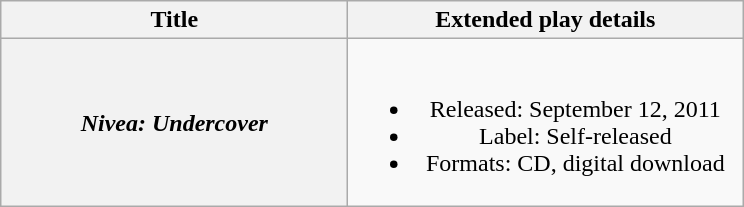<table class="wikitable plainrowheaders" style="text-align:center;" border="1">
<tr>
<th scope="col" style="width:14em;">Title</th>
<th scope="col" style="width:16em;">Extended play details</th>
</tr>
<tr>
<th scope="row"><em>Nivea: Undercover</em></th>
<td><br><ul><li>Released: September 12, 2011</li><li>Label: Self-released</li><li>Formats: CD, digital download</li></ul></td>
</tr>
</table>
